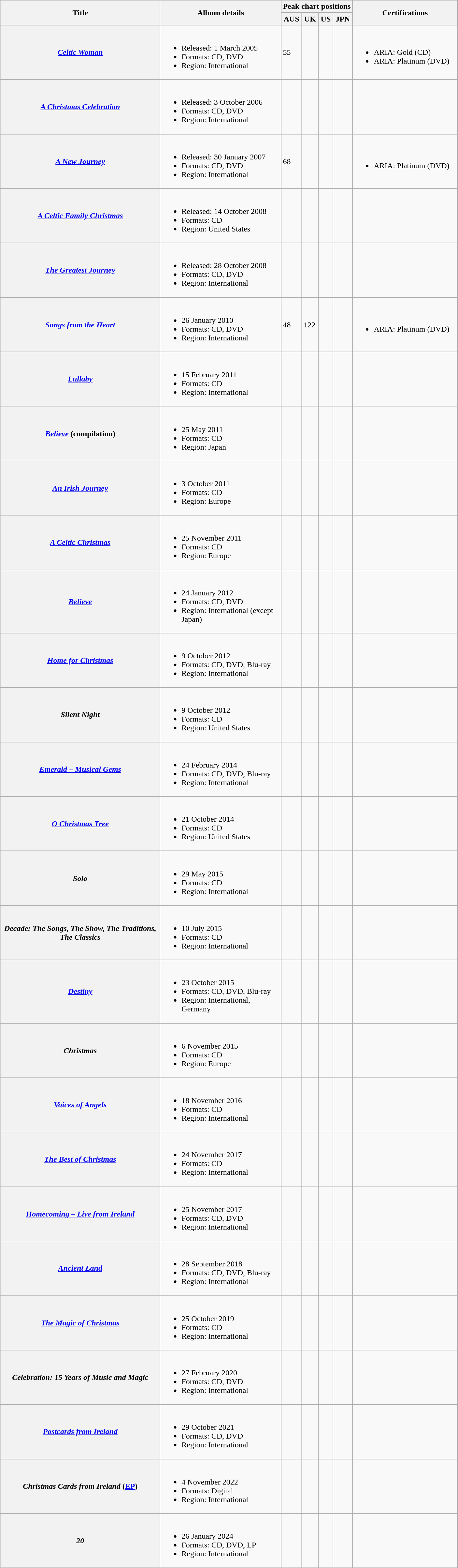<table class="wikitable plainrowheaders">
<tr>
<th rowspan="2" style="width:20em;">Title</th>
<th rowspan="2" style="width:15em;">Album details</th>
<th colspan="4">Peak chart positions</th>
<th rowspan="2" style="width:13em;">Certifications</th>
</tr>
<tr>
<th>AUS</th>
<th>UK</th>
<th>US</th>
<th>JPN</th>
</tr>
<tr>
<th scope="row"><em><a href='#'>Celtic Woman</a></em></th>
<td><br><ul><li>Released: 1 March 2005</li><li>Formats: CD, DVD</li><li>Region: International</li></ul></td>
<td>55</td>
<td></td>
<td></td>
<td></td>
<td><br><ul><li>ARIA: Gold (CD)</li><li>ARIA: Platinum (DVD)</li></ul></td>
</tr>
<tr>
<th scope="row"><em><a href='#'>A Christmas Celebration</a></em></th>
<td><br><ul><li>Released: 3 October 2006</li><li>Formats: CD, DVD</li><li>Region: International</li></ul></td>
<td></td>
<td></td>
<td></td>
<td></td>
<td></td>
</tr>
<tr>
<th scope="row"><em><a href='#'>A New Journey</a></em></th>
<td><br><ul><li>Released: 30 January 2007</li><li>Formats: CD, DVD</li><li>Region: International</li></ul></td>
<td>68</td>
<td></td>
<td></td>
<td></td>
<td><br><ul><li>ARIA: Platinum (DVD)</li></ul></td>
</tr>
<tr>
<th scope="row"><em><a href='#'>A Celtic Family Christmas</a></em></th>
<td><br><ul><li>Released: 14 October 2008</li><li>Formats: CD</li><li>Region: United States</li></ul></td>
<td></td>
<td></td>
<td></td>
<td></td>
<td></td>
</tr>
<tr>
<th scope="row"><em><a href='#'>The Greatest Journey</a></em></th>
<td><br><ul><li>Released: 28 October 2008</li><li>Formats: CD, DVD</li><li>Region: International</li></ul></td>
<td></td>
<td></td>
<td></td>
<td></td>
<td></td>
</tr>
<tr>
<th scope="row"><em><a href='#'>Songs from the Heart</a></em></th>
<td><br><ul><li>26 January 2010</li><li>Formats: CD, DVD</li><li>Region: International</li></ul></td>
<td>48</td>
<td>122</td>
<td></td>
<td></td>
<td><br><ul><li>ARIA: Platinum (DVD)</li></ul></td>
</tr>
<tr>
<th scope="row"><em><a href='#'>Lullaby</a></em></th>
<td><br><ul><li>15 February 2011</li><li>Formats: CD</li><li>Region: International</li></ul></td>
<td></td>
<td></td>
<td></td>
<td></td>
<td></td>
</tr>
<tr>
<th scope="row"><em><a href='#'>Believe</a></em> (compilation)</th>
<td><br><ul><li>25 May 2011</li><li>Formats: CD</li><li>Region: Japan</li></ul></td>
<td></td>
<td></td>
<td></td>
<td></td>
<td></td>
</tr>
<tr>
<th scope="row"><em><a href='#'>An Irish Journey</a></em></th>
<td><br><ul><li>3 October 2011</li><li>Formats: CD</li><li>Region: Europe</li></ul></td>
<td></td>
<td></td>
<td></td>
<td></td>
<td></td>
</tr>
<tr>
<th scope="row"><em><a href='#'>A Celtic Christmas</a></em></th>
<td><br><ul><li>25 November 2011</li><li>Formats: CD</li><li>Region: Europe</li></ul></td>
<td></td>
<td></td>
<td></td>
<td></td>
<td></td>
</tr>
<tr>
<th scope="row"><em><a href='#'>Believe</a></em></th>
<td><br><ul><li>24 January 2012</li><li>Formats: CD, DVD</li><li>Region: International (except Japan)</li></ul></td>
<td></td>
<td></td>
<td></td>
<td></td>
<td></td>
</tr>
<tr>
<th scope="row"><em><a href='#'>Home for Christmas</a></em></th>
<td><br><ul><li>9 October 2012</li><li>Formats: CD, DVD, Blu-ray</li><li>Region: International</li></ul></td>
<td></td>
<td></td>
<td></td>
<td></td>
<td></td>
</tr>
<tr>
<th scope="row"><em>Silent Night</em></th>
<td><br><ul><li>9 October 2012</li><li>Formats: CD</li><li>Region: United States</li></ul></td>
<td></td>
<td></td>
<td></td>
<td></td>
<td></td>
</tr>
<tr>
<th scope="row"><em><a href='#'>Emerald – Musical Gems</a></em></th>
<td><br><ul><li>24 February 2014</li><li>Formats: CD, DVD, Blu-ray</li><li>Region: International</li></ul></td>
<td></td>
<td></td>
<td></td>
<td></td>
<td></td>
</tr>
<tr>
<th scope="row"><em><a href='#'>O Christmas Tree</a></em></th>
<td><br><ul><li>21 October 2014</li><li>Formats: CD</li><li>Region: United States</li></ul></td>
<td></td>
<td></td>
<td></td>
<td></td>
<td></td>
</tr>
<tr>
<th scope="row"><em>Solo</em></th>
<td><br><ul><li>29 May 2015</li><li>Formats: CD</li><li>Region: International</li></ul></td>
<td></td>
<td></td>
<td></td>
<td></td>
<td></td>
</tr>
<tr>
<th scope="row"><em>Decade: The Songs, The Show, The Traditions, The Classics</em></th>
<td><br><ul><li>10 July 2015</li><li>Formats: CD</li><li>Region: International</li></ul></td>
<td></td>
<td></td>
<td></td>
<td></td>
<td></td>
</tr>
<tr>
<th scope="row"><em><a href='#'>Destiny</a></em></th>
<td><br><ul><li>23 October 2015</li><li>Formats: CD, DVD, Blu-ray</li><li>Region: International, Germany</li></ul></td>
<td></td>
<td></td>
<td></td>
<td></td>
<td></td>
</tr>
<tr>
<th scope="row"><em>Christmas</em></th>
<td><br><ul><li>6 November 2015</li><li>Formats: CD</li><li>Region: Europe</li></ul></td>
<td></td>
<td></td>
<td></td>
<td></td>
<td></td>
</tr>
<tr>
<th scope="row"><em><a href='#'>Voices of Angels</a></em></th>
<td><br><ul><li>18 November 2016</li><li>Formats: CD</li><li>Region: International</li></ul></td>
<td></td>
<td></td>
<td></td>
<td></td>
<td></td>
</tr>
<tr>
<th scope="row"><em><a href='#'>The Best of Christmas</a></em></th>
<td><br><ul><li>24 November 2017</li><li>Formats: CD</li><li>Region: International</li></ul></td>
<td></td>
<td></td>
<td></td>
<td></td>
<td></td>
</tr>
<tr>
<th scope="row"><em><a href='#'>Homecoming – Live from Ireland</a></em></th>
<td><br><ul><li>25 November 2017</li><li>Formats: CD, DVD</li><li>Region: International</li></ul></td>
<td></td>
<td></td>
<td></td>
<td></td>
<td></td>
</tr>
<tr>
<th scope="row"><em><a href='#'>Ancient Land</a></em></th>
<td><br><ul><li>28 September 2018</li><li>Formats: CD, DVD, Blu-ray</li><li>Region: International</li></ul></td>
<td></td>
<td></td>
<td></td>
<td></td>
<td></td>
</tr>
<tr>
<th scope="row"><em><a href='#'>The Magic of Christmas</a></em></th>
<td><br><ul><li>25 October 2019</li><li>Formats: CD</li><li>Region: International</li></ul></td>
<td></td>
<td></td>
<td></td>
<td></td>
<td></td>
</tr>
<tr>
<th scope="row"><em>Celebration: 15 Years of Music and Magic</em></th>
<td><br><ul><li>27 February 2020</li><li>Formats: CD, DVD</li><li>Region: International</li></ul></td>
<td></td>
<td></td>
<td></td>
<td></td>
<td></td>
</tr>
<tr>
<th scope="row"><em><a href='#'>Postcards from Ireland</a></em></th>
<td><br><ul><li>29 October 2021</li><li>Formats: CD, DVD</li><li>Region: International</li></ul></td>
<td></td>
<td></td>
<td></td>
<td></td>
<td></td>
</tr>
<tr>
<th scope="row"><em>Christmas Cards from Ireland</em> (<a href='#'>EP</a>)</th>
<td><br><ul><li>4 November 2022</li><li>Formats: Digital</li><li>Region: International</li></ul></td>
<td></td>
<td></td>
<td></td>
<td></td>
<td></td>
</tr>
<tr>
<th scope="row"><em>20</em></th>
<td><br><ul><li>26 January 2024</li><li>Formats: CD, DVD, LP</li><li>Region: International</li></ul></td>
<td></td>
<td></td>
<td></td>
<td></td>
<td></td>
</tr>
</table>
